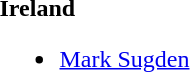<table style="width:100%;">
<tr>
<td style="vertical-align:top; width:20%;"><br><strong>Ireland</strong><ul><li> <a href='#'>Mark Sugden</a></li></ul></td>
<td style="vertical-align:top; width:20%;"></td>
<td style="vertical-align:top; width:20%;"></td>
</tr>
</table>
